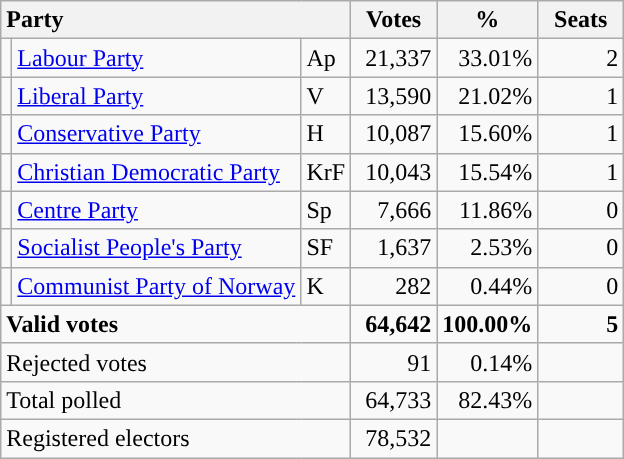<table class="wikitable" border="1" style="text-align:right;">
<tr>
<th style="text-align:left;" colspan=3>Party</th>
<th align=center width="50">Votes</th>
<th align=center width="50">%</th>
<th align=center width="50">Seats</th>
</tr>
<tr>
<td style="color:inherit;background:"></td>
<td align=left><a href='#'>Labour Party</a></td>
<td align=left>Ap</td>
<td>21,337</td>
<td>33.01%</td>
<td>2</td>
</tr>
<tr>
<td style="color:inherit;background:"></td>
<td align=left><a href='#'>Liberal Party</a></td>
<td align=left>V</td>
<td>13,590</td>
<td>21.02%</td>
<td>1</td>
</tr>
<tr>
<td style="color:inherit;background:"></td>
<td align=left><a href='#'>Conservative Party</a></td>
<td align=left>H</td>
<td>10,087</td>
<td>15.60%</td>
<td>1</td>
</tr>
<tr>
<td style="color:inherit;background:"></td>
<td align=left><a href='#'>Christian Democratic Party</a></td>
<td align=left>KrF</td>
<td>10,043</td>
<td>15.54%</td>
<td>1</td>
</tr>
<tr>
<td style="color:inherit;background:"></td>
<td align=left><a href='#'>Centre Party</a></td>
<td align=left>Sp</td>
<td>7,666</td>
<td>11.86%</td>
<td>0</td>
</tr>
<tr>
<td style="color:inherit;background:"></td>
<td align=left><a href='#'>Socialist People's Party</a></td>
<td align=left>SF</td>
<td>1,637</td>
<td>2.53%</td>
<td>0</td>
</tr>
<tr>
<td style="color:inherit;background:"></td>
<td align=left><a href='#'>Communist Party of Norway</a></td>
<td align=left>K</td>
<td>282</td>
<td>0.44%</td>
<td>0</td>
</tr>
<tr style="font-weight:bold">
<td align=left colspan=3>Valid votes</td>
<td>64,642</td>
<td>100.00%</td>
<td>5</td>
</tr>
<tr>
<td align=left colspan=3>Rejected votes</td>
<td>91</td>
<td>0.14%</td>
<td></td>
</tr>
<tr>
<td align=left colspan=3>Total polled</td>
<td>64,733</td>
<td>82.43%</td>
<td></td>
</tr>
<tr>
<td align=left colspan=3>Registered electors</td>
<td>78,532</td>
<td></td>
<td></td>
</tr>
</table>
